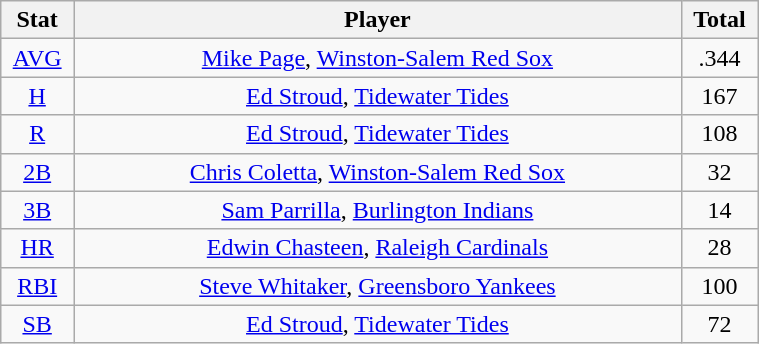<table class="wikitable" width="40%" style="text-align:center;">
<tr>
<th width="5%">Stat</th>
<th width="60%">Player</th>
<th width="5%">Total</th>
</tr>
<tr>
<td><a href='#'>AVG</a></td>
<td><a href='#'>Mike Page</a>, <a href='#'>Winston-Salem Red Sox</a></td>
<td>.344</td>
</tr>
<tr>
<td><a href='#'>H</a></td>
<td><a href='#'>Ed Stroud</a>, <a href='#'>Tidewater Tides</a></td>
<td>167</td>
</tr>
<tr>
<td><a href='#'>R</a></td>
<td><a href='#'>Ed Stroud</a>, <a href='#'>Tidewater Tides</a></td>
<td>108</td>
</tr>
<tr>
<td><a href='#'>2B</a></td>
<td><a href='#'>Chris Coletta</a>, <a href='#'>Winston-Salem Red Sox</a></td>
<td>32</td>
</tr>
<tr>
<td><a href='#'>3B</a></td>
<td><a href='#'>Sam Parrilla</a>, <a href='#'>Burlington Indians</a></td>
<td>14</td>
</tr>
<tr>
<td><a href='#'>HR</a></td>
<td><a href='#'>Edwin Chasteen</a>, <a href='#'>Raleigh Cardinals</a></td>
<td>28</td>
</tr>
<tr>
<td><a href='#'>RBI</a></td>
<td><a href='#'>Steve Whitaker</a>, <a href='#'>Greensboro Yankees</a></td>
<td>100</td>
</tr>
<tr>
<td><a href='#'>SB</a></td>
<td><a href='#'>Ed Stroud</a>, <a href='#'>Tidewater Tides</a></td>
<td>72</td>
</tr>
</table>
